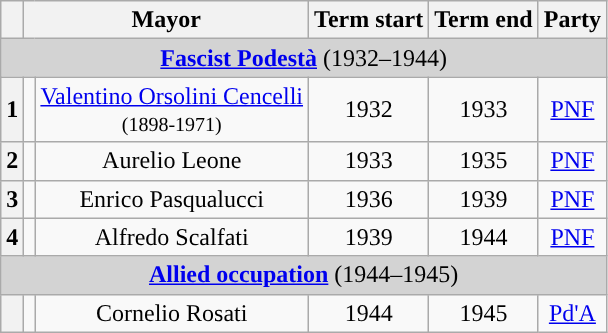<table class="wikitable" style="text-align: center;">
<tr>
<th class=unsortable> </th>
<th colspan=2>Mayor</th>
<th>Term start</th>
<th>Term end</th>
<th>Party</th>
</tr>
<tr>
<td colspan="8" bgcolor="lightgrey" align=center><strong><a href='#'>Fascist Podestà</a></strong> (1932–1944)</td>
</tr>
<tr>
<th rowspan=1 style="background:">1</th>
<td></td>
<td><a href='#'>Valentino Orsolini Cencelli</a> <br><small>(1898-1971)</small></td>
<td align=center>1932</td>
<td align=center>1933</td>
<td><a href='#'>PNF</a></td>
</tr>
<tr>
<th rowspan=1 style="background:">2</th>
<td></td>
<td>Aurelio Leone</td>
<td align=center>1933</td>
<td align=center>1935</td>
<td><a href='#'>PNF</a></td>
</tr>
<tr>
<th rowspan=1 style="background:">3</th>
<td></td>
<td>Enrico Pasqualucci</td>
<td align=center>1936</td>
<td align=center>1939</td>
<td><a href='#'>PNF</a></td>
</tr>
<tr>
<th rowspan=1 style="background:">4</th>
<td></td>
<td>Alfredo Scalfati</td>
<td align=center>1939</td>
<td align=center>1944</td>
<td><a href='#'>PNF</a></td>
</tr>
<tr>
<td colspan="8" bgcolor="lightgrey" align=center><strong><a href='#'>Allied occupation</a></strong> (1944–1945)</td>
</tr>
<tr>
<th rowspan=1 style="background:"></th>
<td></td>
<td>Cornelio Rosati</td>
<td align=center>1944</td>
<td align=center>1945</td>
<td><a href='#'>Pd'A</a></td>
</tr>
</table>
